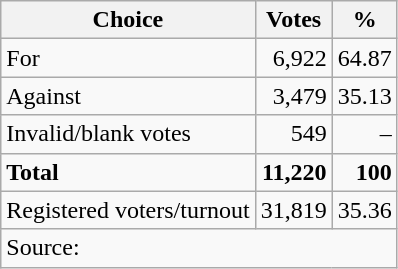<table class=wikitable style=text-align:right>
<tr>
<th>Choice</th>
<th>Votes</th>
<th>%</th>
</tr>
<tr>
<td align=left>For</td>
<td>6,922</td>
<td>64.87</td>
</tr>
<tr>
<td align=left>Against</td>
<td>3,479</td>
<td>35.13</td>
</tr>
<tr>
<td align=left>Invalid/blank votes</td>
<td>549</td>
<td>–</td>
</tr>
<tr>
<td align=left><strong>Total</strong></td>
<td><strong>11,220</strong></td>
<td><strong>100</strong></td>
</tr>
<tr>
<td align=left>Registered voters/turnout</td>
<td>31,819</td>
<td>35.36</td>
</tr>
<tr>
<td align=left colspan=3>Source: </td>
</tr>
</table>
